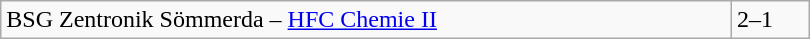<table class="wikitable" style="width:540px;">
<tr>
<td>BSG Zentronik Sömmerda – <a href='#'>HFC Chemie II</a></td>
<td>2–1</td>
</tr>
</table>
